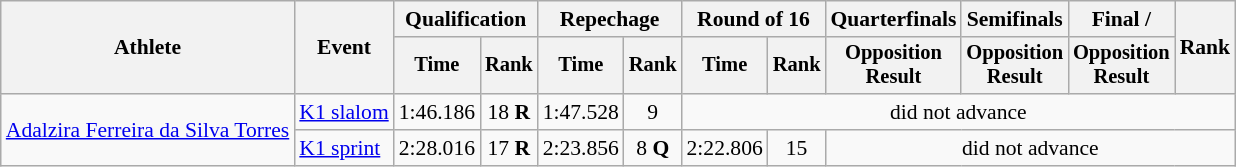<table class="wikitable" style="font-size:90%;">
<tr>
<th rowspan=2>Athlete</th>
<th rowspan=2>Event</th>
<th colspan=2>Qualification</th>
<th colspan=2>Repechage</th>
<th colspan=2>Round of 16</th>
<th>Quarterfinals</th>
<th>Semifinals</th>
<th>Final / </th>
<th rowspan=2>Rank</th>
</tr>
<tr style="font-size:95%">
<th>Time</th>
<th>Rank</th>
<th>Time</th>
<th>Rank</th>
<th>Time</th>
<th>Rank</th>
<th>Opposition <br>Result</th>
<th>Opposition <br>Result</th>
<th>Opposition <br>Result</th>
</tr>
<tr align=center>
<td rowspan=2 align=left><a href='#'>Adalzira Ferreira da Silva Torres</a></td>
<td align=left><a href='#'>K1 slalom</a></td>
<td>1:46.186</td>
<td>18 <strong>R</strong></td>
<td>1:47.528</td>
<td>9</td>
<td colspan=6>did not advance</td>
</tr>
<tr align=center>
<td align=left><a href='#'>K1 sprint</a></td>
<td>2:28.016</td>
<td>17 <strong>R</strong></td>
<td>2:23.856</td>
<td>8 <strong>Q</strong></td>
<td>2:22.806</td>
<td>15</td>
<td colspan=4>did not advance</td>
</tr>
</table>
